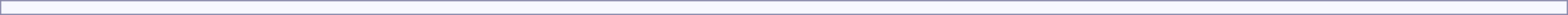<table style="border:1px solid #8888aa; background-color:#f7f8ff; padding:5px; font-size:95%; margin: 0px 12px 12px 0px; width: 100%">
</table>
